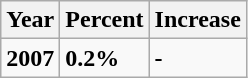<table class="wikitable">
<tr>
<th><strong>Year</strong></th>
<th><strong>Percent</strong></th>
<th><strong>Increase</strong></th>
</tr>
<tr>
<td><strong>2007</strong></td>
<td><strong>0.2%</strong></td>
<td style="background:"><strong>-</strong></td>
</tr>
</table>
